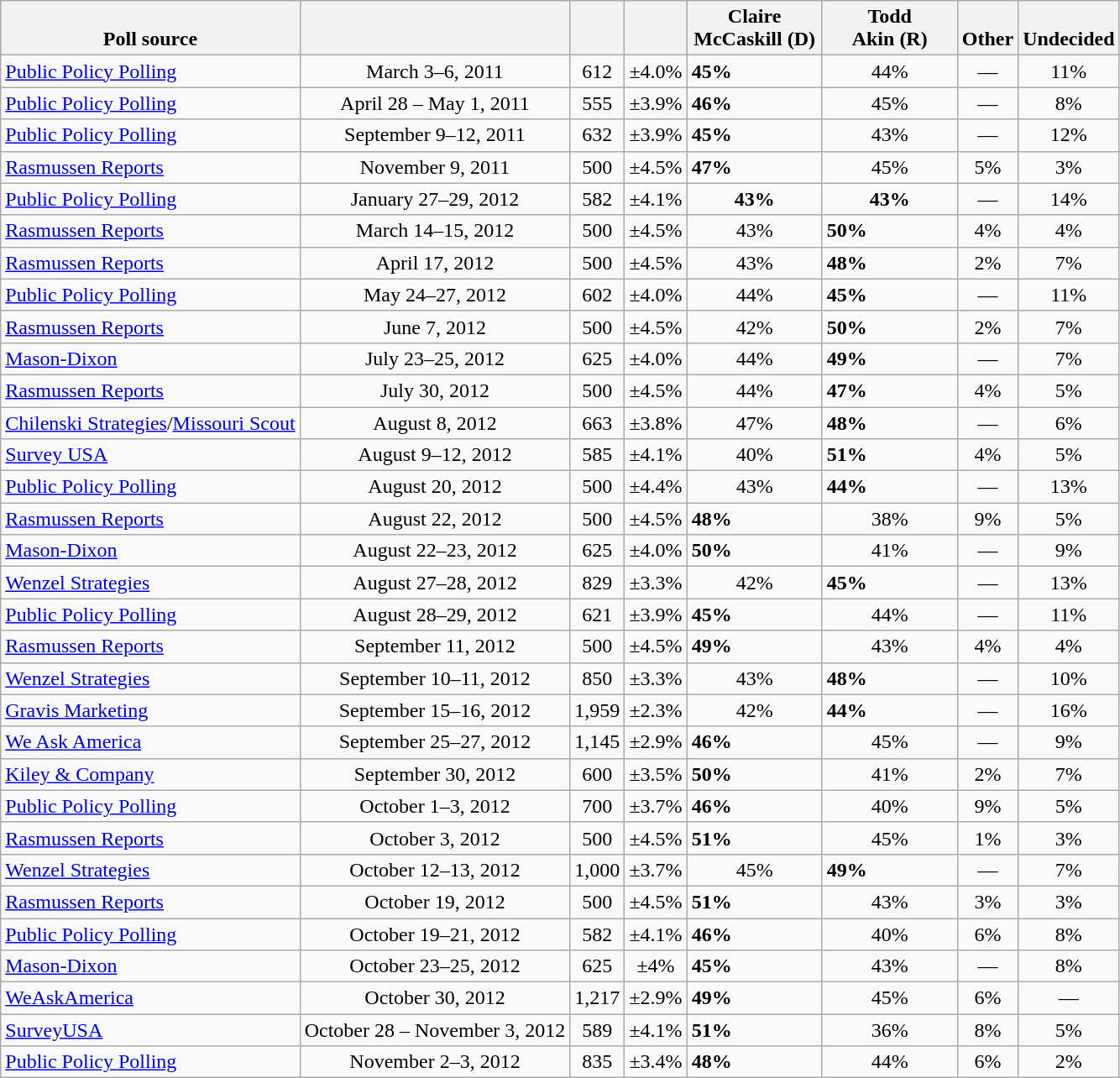<table class="wikitable">
<tr valign= bottom>
<th>Poll source</th>
<th></th>
<th></th>
<th></th>
<th style="width:100px;">Claire<br>McCaskill (D)</th>
<th style="width:100px;">Todd<br>Akin (R)</th>
<th>Other</th>
<th>Undecided</th>
</tr>
<tr>
<td><a href='#'>Public Policy Polling</a></td>
<td align=center>March 3–6, 2011</td>
<td align=center>612</td>
<td align=center>±4.0%</td>
<td><strong>45%</strong></td>
<td align=center>44%</td>
<td align=center>—</td>
<td align=center>11%</td>
</tr>
<tr>
<td><a href='#'>Public Policy Polling</a></td>
<td align=center>April 28 – May 1, 2011</td>
<td align=center>555</td>
<td align=center>±3.9%</td>
<td><strong>46%</strong></td>
<td align=center>45%</td>
<td align=center>—</td>
<td align=center>8%</td>
</tr>
<tr>
<td><a href='#'>Public Policy Polling</a></td>
<td align=center>September 9–12, 2011</td>
<td align=center>632</td>
<td align=center>±3.9%</td>
<td><strong>45%</strong></td>
<td align=center>43%</td>
<td align=center>—</td>
<td align=center>12%</td>
</tr>
<tr>
<td><a href='#'>Rasmussen Reports</a></td>
<td align=center>November 9, 2011</td>
<td align=center>500</td>
<td align=center>±4.5%</td>
<td><strong>47%</strong></td>
<td align=center>45%</td>
<td align=center>5%</td>
<td align=center>3%</td>
</tr>
<tr>
<td><a href='#'>Public Policy Polling</a></td>
<td align=center>January 27–29, 2012</td>
<td align=center>582</td>
<td align=center>±4.1%</td>
<td align=center><strong>43%</strong></td>
<td align=center><strong>43%</strong></td>
<td align=center>—</td>
<td align=center>14%</td>
</tr>
<tr>
<td><a href='#'>Rasmussen Reports</a></td>
<td align=center>March 14–15, 2012</td>
<td align=center>500</td>
<td align=center>±4.5%</td>
<td align=center>43%</td>
<td><strong>50%</strong></td>
<td align=center>4%</td>
<td align=center>4%</td>
</tr>
<tr>
<td><a href='#'>Rasmussen Reports</a></td>
<td align=center>April 17, 2012</td>
<td align=center>500</td>
<td align=center>±4.5%</td>
<td align=center>43%</td>
<td><strong>48%</strong></td>
<td align=center>2%</td>
<td align=center>7%</td>
</tr>
<tr>
<td><a href='#'>Public Policy Polling</a></td>
<td align=center>May 24–27, 2012</td>
<td align=center>602</td>
<td align=center>±4.0%</td>
<td align=center>44%</td>
<td><strong>45%</strong></td>
<td align=center>—</td>
<td align=center>11%</td>
</tr>
<tr>
<td><a href='#'>Rasmussen Reports</a></td>
<td align=center>June 7, 2012</td>
<td align=center>500</td>
<td align=center>±4.5%</td>
<td align=center>42%</td>
<td><strong>50%</strong></td>
<td align=center>2%</td>
<td align=center>7%</td>
</tr>
<tr>
<td><a href='#'>Mason-Dixon</a></td>
<td align=center>July 23–25, 2012</td>
<td align=center>625</td>
<td align=center>±4.0%</td>
<td align=center>44%</td>
<td><strong>49%</strong></td>
<td align=center>—</td>
<td align=center>7%</td>
</tr>
<tr>
<td><a href='#'>Rasmussen Reports</a></td>
<td align=center>July 30, 2012</td>
<td align=center>500</td>
<td align=center>±4.5%</td>
<td align=center>44%</td>
<td><strong>47%</strong></td>
<td align=center>4%</td>
<td align=center>5%</td>
</tr>
<tr>
<td><a href='#'>Chilenski Strategies</a>/<a href='#'>Missouri Scout</a></td>
<td align=center>August 8, 2012</td>
<td align=center>663</td>
<td align=center>±3.8%</td>
<td align=center>47%</td>
<td><strong>48%</strong></td>
<td align=center>—</td>
<td align=center>6%</td>
</tr>
<tr>
<td><a href='#'>Survey USA</a></td>
<td align=center>August 9–12, 2012</td>
<td align=center>585</td>
<td align=center>±4.1%</td>
<td align=center>40%</td>
<td><strong>51%</strong></td>
<td align=center>4%</td>
<td align=center>5%</td>
</tr>
<tr>
<td><a href='#'>Public Policy Polling</a></td>
<td align=center>August 20, 2012</td>
<td align=center>500</td>
<td align=center>±4.4%</td>
<td align=center>43%</td>
<td><strong>44%</strong></td>
<td align=center>—</td>
<td align=center>13%</td>
</tr>
<tr>
<td><a href='#'>Rasmussen Reports</a></td>
<td align=center>August 22, 2012</td>
<td align=center>500</td>
<td align=center>±4.5%</td>
<td><strong>48%</strong></td>
<td align=center>38%</td>
<td align=center>9%</td>
<td align=center>5%</td>
</tr>
<tr>
<td><a href='#'>Mason-Dixon</a></td>
<td align=center>August 22–23, 2012</td>
<td align=center>625</td>
<td align=center>±4.0%</td>
<td><strong>50%</strong></td>
<td align=center>41%</td>
<td align=center>—</td>
<td align=center>9%</td>
</tr>
<tr>
<td><a href='#'>Wenzel Strategies</a></td>
<td align=center>August 27–28, 2012</td>
<td align=center>829</td>
<td align=center>±3.3%</td>
<td align=center>42%</td>
<td><strong>45%</strong></td>
<td align=center>—</td>
<td align=center>13%</td>
</tr>
<tr>
<td><a href='#'>Public Policy Polling</a></td>
<td align=center>August 28–29, 2012</td>
<td align=center>621</td>
<td align=center>±3.9%</td>
<td><strong>45%</strong></td>
<td align=center>44%</td>
<td align=center>—</td>
<td align=center>11%</td>
</tr>
<tr>
<td><a href='#'>Rasmussen Reports</a></td>
<td align=center>September 11, 2012</td>
<td align=center>500</td>
<td align=center>±4.5%</td>
<td><strong>49%</strong></td>
<td align=center>43%</td>
<td align=center>4%</td>
<td align=center>4%</td>
</tr>
<tr>
<td><a href='#'>Wenzel Strategies</a></td>
<td align=center>September 10–11, 2012</td>
<td align=center>850</td>
<td align=center>±3.3%</td>
<td align=center>43%</td>
<td><strong>48%</strong></td>
<td align=center>—</td>
<td align=center>10%</td>
</tr>
<tr>
<td><a href='#'>Gravis Marketing</a></td>
<td align=center>September 15–16, 2012</td>
<td align=center>1,959</td>
<td align=center>±2.3%</td>
<td align=center>42%</td>
<td><strong>44%</strong></td>
<td align=center>—</td>
<td align=center>16%</td>
</tr>
<tr>
<td><a href='#'>We Ask America</a></td>
<td align=center>September 25–27, 2012</td>
<td align=center>1,145</td>
<td align=center>±2.9%</td>
<td><strong>46%</strong></td>
<td align=center>45%</td>
<td align=center>—</td>
<td align=center>9%</td>
</tr>
<tr>
<td><a href='#'>Kiley & Company</a></td>
<td align=center>September 30, 2012</td>
<td align=center>600</td>
<td align=center>±3.5%</td>
<td><strong>50%</strong></td>
<td align=center>41%</td>
<td align=center>2%</td>
<td align=center>7%</td>
</tr>
<tr>
<td><a href='#'>Public Policy Polling</a></td>
<td align=center>October 1–3, 2012</td>
<td align=center>700</td>
<td align=center>±3.7%</td>
<td><strong>46%</strong></td>
<td align=center>40%</td>
<td align=center>9%</td>
<td align=center>5%</td>
</tr>
<tr>
<td><a href='#'>Rasmussen Reports</a></td>
<td align=center>October 3, 2012</td>
<td align=center>500</td>
<td align=center>±4.5%</td>
<td><strong>51%</strong></td>
<td align=center>45%</td>
<td align=center>1%</td>
<td align=center>3%</td>
</tr>
<tr>
<td><a href='#'>Wenzel Strategies</a></td>
<td align=center>October 12–13, 2012</td>
<td align=center>1,000</td>
<td align=center>±3.7%</td>
<td align=center>45%</td>
<td><strong>49%</strong></td>
<td align=center>—</td>
<td align=center>7%</td>
</tr>
<tr>
<td><a href='#'>Rasmussen Reports</a></td>
<td align=center>October 19, 2012</td>
<td align=center>500</td>
<td align=center>±4.5%</td>
<td><strong>51%</strong></td>
<td align=center>43%</td>
<td align=center>3%</td>
<td align=center>3%</td>
</tr>
<tr>
<td><a href='#'>Public Policy Polling</a></td>
<td align=center>October 19–21, 2012</td>
<td align=center>582</td>
<td align=center>±4.1%</td>
<td><strong>46%</strong></td>
<td align=center>40%</td>
<td align=center>6%</td>
<td align=center>8%</td>
</tr>
<tr>
<td><a href='#'>Mason-Dixon</a></td>
<td align=center>October 23–25, 2012</td>
<td align=center>625</td>
<td align=center>±4%</td>
<td><strong>45%</strong></td>
<td align=center>43%</td>
<td align=center>—</td>
<td align=center>8%</td>
</tr>
<tr>
<td><a href='#'>WeAskAmerica</a></td>
<td align=center>October 30, 2012</td>
<td align=center>1,217</td>
<td align=center>±2.9%</td>
<td><strong>49%</strong></td>
<td align=center>45%</td>
<td align=center>6%</td>
<td align=center>—</td>
</tr>
<tr>
<td><a href='#'>SurveyUSA</a></td>
<td align=center>October 28 – November 3, 2012</td>
<td align=center>589</td>
<td align=center>±4.1%</td>
<td><strong>51%</strong></td>
<td align=center>36%</td>
<td align=center>8%</td>
<td align=center>5%</td>
</tr>
<tr>
<td><a href='#'>Public Policy Polling</a></td>
<td align=center>November 2–3, 2012</td>
<td align=center>835</td>
<td align=center>±3.4%</td>
<td><strong>48%</strong></td>
<td align=center>44%</td>
<td align=center>6%</td>
<td align=center>2%</td>
</tr>
</table>
